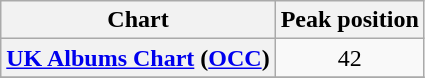<table class="wikitable sortable plainrowheaders" style="text-align:center">
<tr>
<th scope="col">Chart</th>
<th scope="col">Peak position</th>
</tr>
<tr>
<th scope="row"><a href='#'>UK Albums Chart</a> (<a href='#'>OCC</a>)</th>
<td>42</td>
</tr>
<tr>
</tr>
</table>
